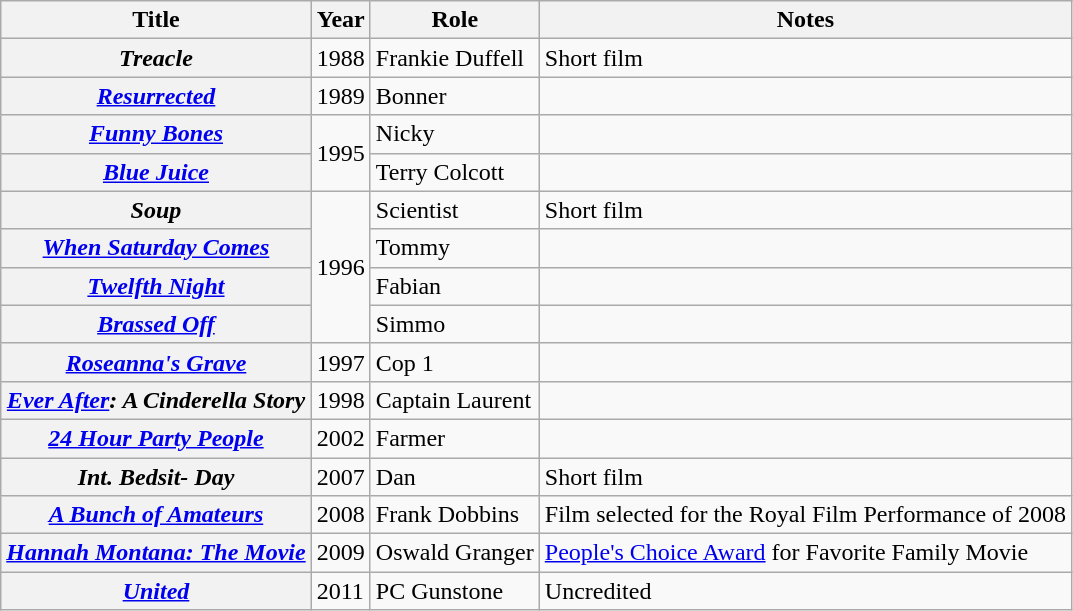<table class="wikitable plainrowheaders sortable">
<tr>
<th scope="col">Title</th>
<th scope="col">Year</th>
<th scope="col">Role</th>
<th scope="col" class="unsortable">Notes</th>
</tr>
<tr>
<th scope="row"><em>Treacle</em></th>
<td>1988</td>
<td>Frankie Duffell</td>
<td>Short film</td>
</tr>
<tr>
<th scope="row"><em><a href='#'>Resurrected</a></em></th>
<td>1989</td>
<td>Bonner</td>
<td></td>
</tr>
<tr>
<th scope="row"><em><a href='#'>Funny Bones</a></em></th>
<td rowspan="2">1995</td>
<td>Nicky</td>
<td></td>
</tr>
<tr>
<th scope="row"><em><a href='#'>Blue Juice</a></em></th>
<td>Terry Colcott</td>
<td></td>
</tr>
<tr>
<th scope="row"><em>Soup</em></th>
<td rowspan="4">1996</td>
<td>Scientist</td>
<td>Short film</td>
</tr>
<tr>
<th scope="row"><em><a href='#'>When Saturday Comes</a></em></th>
<td>Tommy</td>
<td></td>
</tr>
<tr>
<th scope="row"><em><a href='#'>Twelfth Night</a></em></th>
<td>Fabian</td>
<td></td>
</tr>
<tr>
<th scope="row"><em><a href='#'>Brassed Off</a></em></th>
<td>Simmo</td>
<td></td>
</tr>
<tr>
<th scope="row"><em><a href='#'>Roseanna's Grave</a></em></th>
<td>1997</td>
<td>Cop 1</td>
<td></td>
</tr>
<tr>
<th scope="row"><em><a href='#'>Ever After</a>: A Cinderella Story</em></th>
<td>1998</td>
<td>Captain Laurent</td>
<td></td>
</tr>
<tr>
<th scope="row"><em><a href='#'>24 Hour Party People</a></em></th>
<td>2002</td>
<td>Farmer</td>
<td></td>
</tr>
<tr>
<th scope="row"><em>Int. Bedsit- Day</em></th>
<td>2007</td>
<td>Dan</td>
<td>Short film</td>
</tr>
<tr>
<th scope="row"><em><a href='#'>A Bunch of Amateurs</a></em></th>
<td>2008</td>
<td>Frank Dobbins</td>
<td>Film selected for the Royal Film Performance of 2008</td>
</tr>
<tr>
<th scope="row"><em><a href='#'>Hannah Montana: The Movie</a></em></th>
<td>2009</td>
<td>Oswald Granger</td>
<td><a href='#'>People's Choice Award</a> for Favorite Family Movie</td>
</tr>
<tr>
<th scope="row"><em><a href='#'>United</a></em></th>
<td>2011</td>
<td>PC Gunstone</td>
<td>Uncredited</td>
</tr>
</table>
